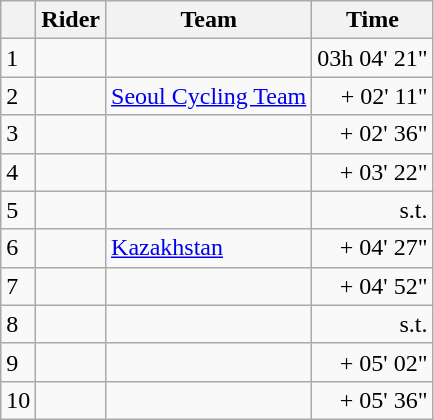<table class=wikitable>
<tr>
<th></th>
<th>Rider</th>
<th>Team</th>
<th>Time</th>
</tr>
<tr>
<td>1</td>
<td> </td>
<td></td>
<td align=right>03h 04' 21"</td>
</tr>
<tr>
<td>2</td>
<td> </td>
<td><a href='#'>Seoul Cycling Team</a></td>
<td align=right>+ 02' 11"</td>
</tr>
<tr>
<td>3</td>
<td></td>
<td></td>
<td align=right>+ 02' 36"</td>
</tr>
<tr>
<td>4</td>
<td></td>
<td></td>
<td align=right>+ 03' 22"</td>
</tr>
<tr>
<td>5</td>
<td></td>
<td></td>
<td align=right>s.t.</td>
</tr>
<tr>
<td>6</td>
<td></td>
<td><a href='#'>Kazakhstan</a></td>
<td align=right>+ 04' 27"</td>
</tr>
<tr>
<td>7</td>
<td></td>
<td></td>
<td align=right>+ 04' 52"</td>
</tr>
<tr>
<td>8</td>
<td></td>
<td></td>
<td align=right>s.t.</td>
</tr>
<tr>
<td>9</td>
<td></td>
<td></td>
<td align=right>+ 05' 02"</td>
</tr>
<tr>
<td>10</td>
<td></td>
<td></td>
<td align=right>+ 05' 36"</td>
</tr>
</table>
